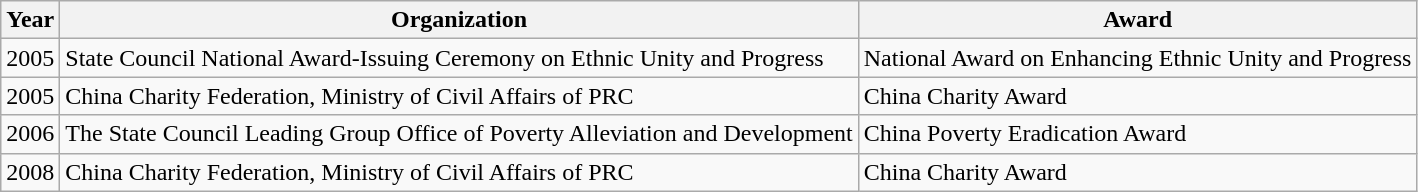<table class="wikitable">
<tr>
<th>Year</th>
<th>Organization</th>
<th>Award</th>
</tr>
<tr>
<td>2005</td>
<td>State Council National Award-Issuing Ceremony on Ethnic Unity and Progress</td>
<td>National Award on Enhancing Ethnic Unity and Progress</td>
</tr>
<tr>
<td>2005</td>
<td>China Charity Federation, Ministry of Civil Affairs of PRC</td>
<td>China Charity Award</td>
</tr>
<tr>
<td>2006</td>
<td>The State Council Leading Group Office of Poverty Alleviation and Development</td>
<td>China Poverty Eradication Award</td>
</tr>
<tr>
<td>2008</td>
<td>China Charity Federation, Ministry of Civil Affairs of PRC</td>
<td>China Charity Award</td>
</tr>
</table>
